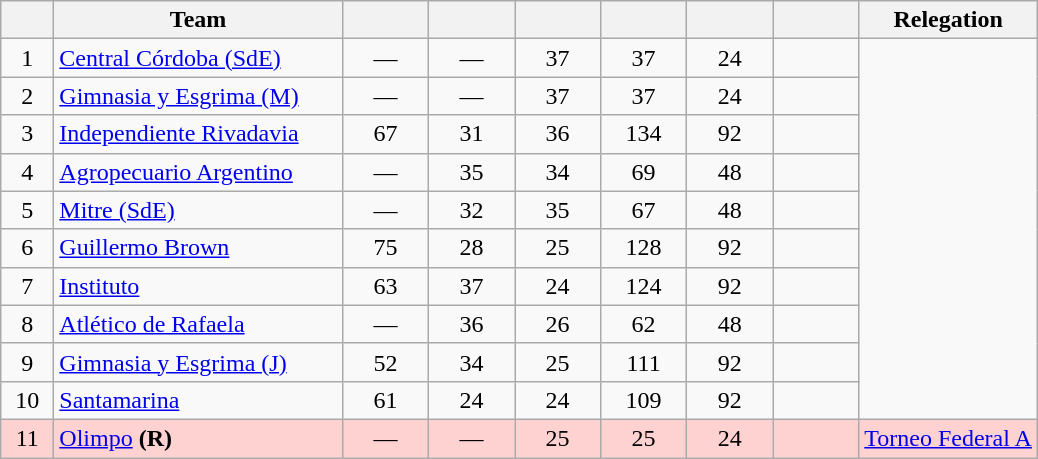<table class="wikitable" style="text-align: center;">
<tr>
<th width=28><br></th>
<th width=185>Team</th>
<th width=50></th>
<th width=50></th>
<th width=50></th>
<th width=50></th>
<th width=50></th>
<th width=50><br></th>
<th>Relegation</th>
</tr>
<tr>
<td>1</td>
<td align="left"><a href='#'>Central Córdoba (SdE)</a></td>
<td>—</td>
<td>—</td>
<td>37</td>
<td>37</td>
<td>24</td>
<td><strong></strong></td>
<td rowspan=10></td>
</tr>
<tr>
<td>2</td>
<td align="left"><a href='#'>Gimnasia y Esgrima (M)</a></td>
<td>—</td>
<td>—</td>
<td>37</td>
<td>37</td>
<td>24</td>
<td><strong></strong></td>
</tr>
<tr>
<td>3</td>
<td align="left"><a href='#'>Independiente Rivadavia</a></td>
<td>67</td>
<td>31</td>
<td>36</td>
<td>134</td>
<td>92</td>
<td><strong></strong></td>
</tr>
<tr>
<td>4</td>
<td align="left"><a href='#'>Agropecuario Argentino</a></td>
<td>—</td>
<td>35</td>
<td>34</td>
<td>69</td>
<td>48</td>
<td><strong></strong></td>
</tr>
<tr>
<td>5</td>
<td align="left"><a href='#'>Mitre (SdE)</a></td>
<td>—</td>
<td>32</td>
<td>35</td>
<td>67</td>
<td>48</td>
<td><strong></strong></td>
</tr>
<tr>
<td>6</td>
<td align="left"><a href='#'>Guillermo Brown</a></td>
<td>75</td>
<td>28</td>
<td>25</td>
<td>128</td>
<td>92</td>
<td><strong></strong></td>
</tr>
<tr>
<td>7</td>
<td align="left"><a href='#'>Instituto</a></td>
<td>63</td>
<td>37</td>
<td>24</td>
<td>124</td>
<td>92</td>
<td><strong></strong></td>
</tr>
<tr>
<td>8</td>
<td align="left"><a href='#'>Atlético de Rafaela</a></td>
<td>—</td>
<td>36</td>
<td>26</td>
<td>62</td>
<td>48</td>
<td><strong></strong></td>
</tr>
<tr>
<td>9</td>
<td align="left"><a href='#'>Gimnasia y Esgrima (J)</a></td>
<td>52</td>
<td>34</td>
<td>25</td>
<td>111</td>
<td>92</td>
<td><strong></strong></td>
</tr>
<tr>
<td>10</td>
<td align="left"><a href='#'>Santamarina</a></td>
<td>61</td>
<td>24</td>
<td>24</td>
<td>109</td>
<td>92</td>
<td><strong></strong></td>
</tr>
<tr bgcolor= #ffd2d2>
<td>11</td>
<td align="left"><a href='#'>Olimpo</a> <strong>(R)</strong></td>
<td>—</td>
<td>—</td>
<td>25</td>
<td>25</td>
<td>24</td>
<td><strong></strong></td>
<td bgcolor= #ffd2d2><a href='#'>Torneo Federal A</a></td>
</tr>
</table>
